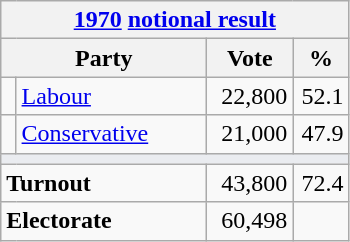<table class="wikitable">
<tr>
<th colspan="4"><a href='#'>1970</a> <a href='#'>notional result</a></th>
</tr>
<tr>
<th bgcolor="#DDDDFF" width="130px" colspan="2">Party</th>
<th bgcolor="#DDDDFF" width="50px">Vote</th>
<th bgcolor="#DDDDFF" width="30px">%</th>
</tr>
<tr>
<td></td>
<td><a href='#'>Labour</a></td>
<td align=right>22,800</td>
<td align=right>52.1</td>
</tr>
<tr>
<td></td>
<td><a href='#'>Conservative</a></td>
<td align=right>21,000</td>
<td align=right>47.9</td>
</tr>
<tr>
<td colspan="4" bgcolor="#EAECF0"></td>
</tr>
<tr>
<td colspan="2"><strong>Turnout</strong></td>
<td align=right>43,800</td>
<td align=right>72.4</td>
</tr>
<tr>
<td colspan="2"><strong>Electorate</strong></td>
<td align=right>60,498</td>
</tr>
</table>
